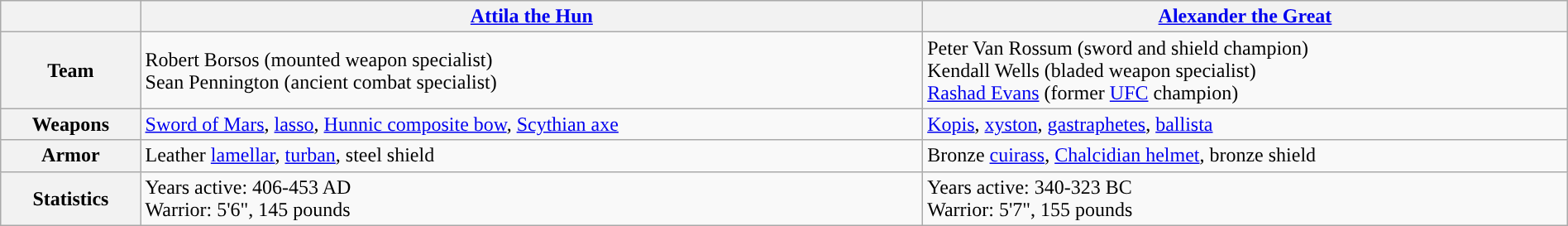<table class="wikitable unsortable" ; style="width: 100%">
<tr>
<th></th>
<th><strong><a href='#'>Attila the Hun</a></strong></th>
<th><strong><a href='#'>Alexander the Great</a></strong></th>
</tr>
<tr>
<th>Team</th>
<td>Robert Borsos (mounted weapon specialist)<br>Sean Pennington (ancient combat specialist)</td>
<td>Peter Van Rossum (sword and shield champion)<br>Kendall Wells (bladed weapon specialist)<br><a href='#'>Rashad Evans</a> (former <a href='#'>UFC</a> champion)</td>
</tr>
<tr>
<th>Weapons</th>
<td><a href='#'>Sword of Mars</a>, <a href='#'>lasso</a>, <a href='#'>Hunnic composite bow</a>, <a href='#'>Scythian axe</a></td>
<td><a href='#'>Kopis</a>, <a href='#'>xyston</a>, <a href='#'>gastraphetes</a>, <a href='#'>ballista</a></td>
</tr>
<tr>
<th>Armor</th>
<td>Leather <a href='#'>lamellar</a>, <a href='#'>turban</a>, steel shield</td>
<td>Bronze <a href='#'>cuirass</a>, <a href='#'>Chalcidian helmet</a>, bronze shield</td>
</tr>
<tr>
<th>Statistics</th>
<td>Years active: 406-453 AD<br>Warrior: 5'6", 145 pounds</td>
<td>Years active: 340-323 BC<br>Warrior: 5'7", 155 pounds</td>
</tr>
</table>
